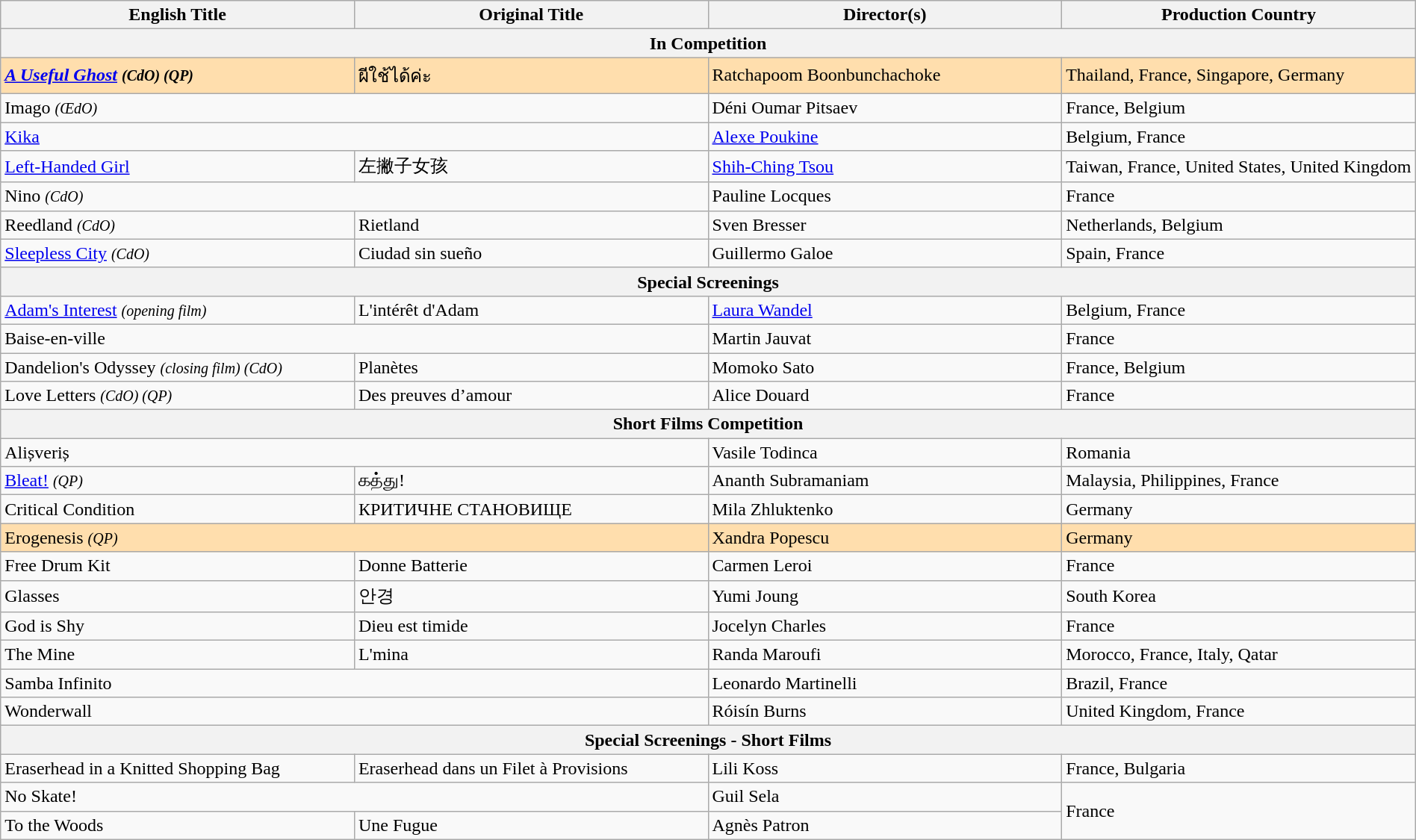<table class="wikitable" style="width:100%; margin-bottom:4px">
<tr>
<th scope="col" style="width:25%;">English Title</th>
<th scope="col" style="width:25%;">Original Title</th>
<th scope="col" style="width:25%;">Director(s)</th>
<th scope="col" style="width:25%;">Production Country</th>
</tr>
<tr>
<th colspan="4">In Competition</th>
</tr>
<tr style="background:#FFDEAD;">
<td><strong><em><a href='#'>A Useful Ghost</a><em> <small>(CdO) (QP)</small><strong></td>
<td></strong>ผีใช้ได้ค่ะ<strong></td>
<td></strong>Ratchapoom Boonbunchachoke<strong></td>
<td></strong>Thailand, France, Singapore, Germany<strong></td>
</tr>
<tr>
<td colspan="2"></em>Imago<em> <small>(ŒdO)</small></td>
<td>Déni Oumar Pitsaev</td>
<td>France, Belgium</td>
</tr>
<tr>
<td colspan="2"></em><a href='#'>Kika</a><em></td>
<td><a href='#'>Alexe Poukine</a></td>
<td>Belgium, France</td>
</tr>
<tr>
<td></em><a href='#'>Left-Handed Girl</a><em></td>
<td>左撇子女孩</td>
<td><a href='#'>Shih-Ching Tsou</a></td>
<td>Taiwan, France, United States, United Kingdom</td>
</tr>
<tr>
<td colspan="2"></em>Nino<em> <small>(CdO)</small></td>
<td>Pauline Locques</td>
<td>France</td>
</tr>
<tr>
<td></em>Reedland<em> <small>(CdO)</small></td>
<td></em>Rietland<em></td>
<td>Sven Bresser</td>
<td>Netherlands, Belgium</td>
</tr>
<tr>
<td></em><a href='#'>Sleepless City</a><em> <small>(CdO)</small></td>
<td></em>Ciudad sin sueño<em></td>
<td>Guillermo Galoe</td>
<td>Spain, France</td>
</tr>
<tr>
<th colspan="4">Special Screenings</th>
</tr>
<tr>
<td></em><a href='#'>Adam's Interest</a><em> <small>(opening film)</small></td>
<td></em>L'intérêt d'Adam<em></td>
<td><a href='#'>Laura Wandel</a></td>
<td>Belgium, France</td>
</tr>
<tr>
<td colspan="2"></em>Baise-en-ville<em></td>
<td>Martin Jauvat</td>
<td>France</td>
</tr>
<tr>
<td></em>Dandelion's Odyssey<em> <small>(closing film) (CdO)</small></td>
<td></em>Planètes<em></td>
<td>Momoko Sato</td>
<td>France, Belgium</td>
</tr>
<tr>
<td></em>Love Letters<em> <small>(CdO) (QP)</small></td>
<td></em>Des preuves d’amour<em></td>
<td>Alice Douard</td>
<td>France</td>
</tr>
<tr>
<th colspan="4">Short Films Competition</th>
</tr>
<tr>
<td colspan="2"></em>Alișveriș<em></td>
<td>Vasile Todinca</td>
<td>Romania</td>
</tr>
<tr>
<td></em><a href='#'>Bleat!</a><em> <small>(QP)</small></td>
<td>கத்து!</td>
<td>Ananth Subramaniam</td>
<td>Malaysia, Philippines, France</td>
</tr>
<tr>
<td></em>Critical Condition<em></td>
<td>КРИТИЧНЕ СТАНОВИЩЕ</td>
<td>Mila Zhluktenko</td>
<td>Germany</td>
</tr>
<tr style="background:#FFDEAD;">
<td colspan="2"></em></strong>Erogenesis<strong><em> </strong><small>(QP)</small><strong></td>
<td></strong>Xandra Popescu<strong></td>
<td></strong>Germany<strong></td>
</tr>
<tr>
<td></em>Free Drum Kit<em></td>
<td></em>Donne Batterie<em></td>
<td>Carmen Leroi</td>
<td>France</td>
</tr>
<tr>
<td></em>Glasses<em></td>
<td>안경</td>
<td>Yumi Joung</td>
<td>South Korea</td>
</tr>
<tr>
<td></em>God is Shy<em></td>
<td></em>Dieu est timide<em></td>
<td>Jocelyn Charles</td>
<td>France</td>
</tr>
<tr>
<td></em>The Mine<em></td>
<td></em>L'mina<em></td>
<td>Randa Maroufi</td>
<td>Morocco, France, Italy, Qatar</td>
</tr>
<tr>
<td colspan="2"></em>Samba Infinito<em></td>
<td>Leonardo Martinelli</td>
<td>Brazil, France</td>
</tr>
<tr>
<td colspan="2"></em>Wonderwall<em></td>
<td>Róisín Burns</td>
<td>United Kingdom, France</td>
</tr>
<tr>
<th colspan="4">Special Screenings - Short Films</th>
</tr>
<tr>
<td></em>Eraserhead in a Knitted Shopping Bag<em></td>
<td></em>Eraserhead dans un Filet à Provisions<em></td>
<td>Lili Koss</td>
<td>France, Bulgaria</td>
</tr>
<tr>
<td colspan="2"></em>No Skate!<em></td>
<td>Guil Sela</td>
<td rowspan="2">France</td>
</tr>
<tr>
<td></em>To the Woods<em></td>
<td></em>Une Fugue<em></td>
<td>Agnès Patron</td>
</tr>
</table>
